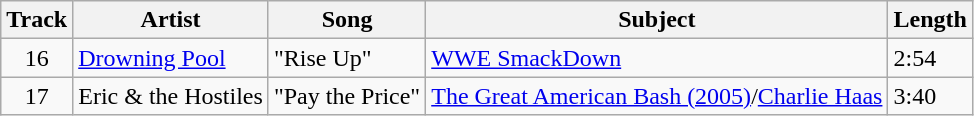<table class="wikitable">
<tr>
<th>Track</th>
<th>Artist</th>
<th>Song</th>
<th>Subject</th>
<th>Length</th>
</tr>
<tr>
<td align=center>16</td>
<td><a href='#'>Drowning Pool</a></td>
<td>"Rise Up"</td>
<td><a href='#'>WWE SmackDown</a></td>
<td>2:54</td>
</tr>
<tr>
<td align=center>17</td>
<td>Eric & the Hostiles</td>
<td>"Pay the Price"</td>
<td><a href='#'>The Great American Bash (2005)</a>/<a href='#'>Charlie Haas</a></td>
<td>3:40</td>
</tr>
</table>
